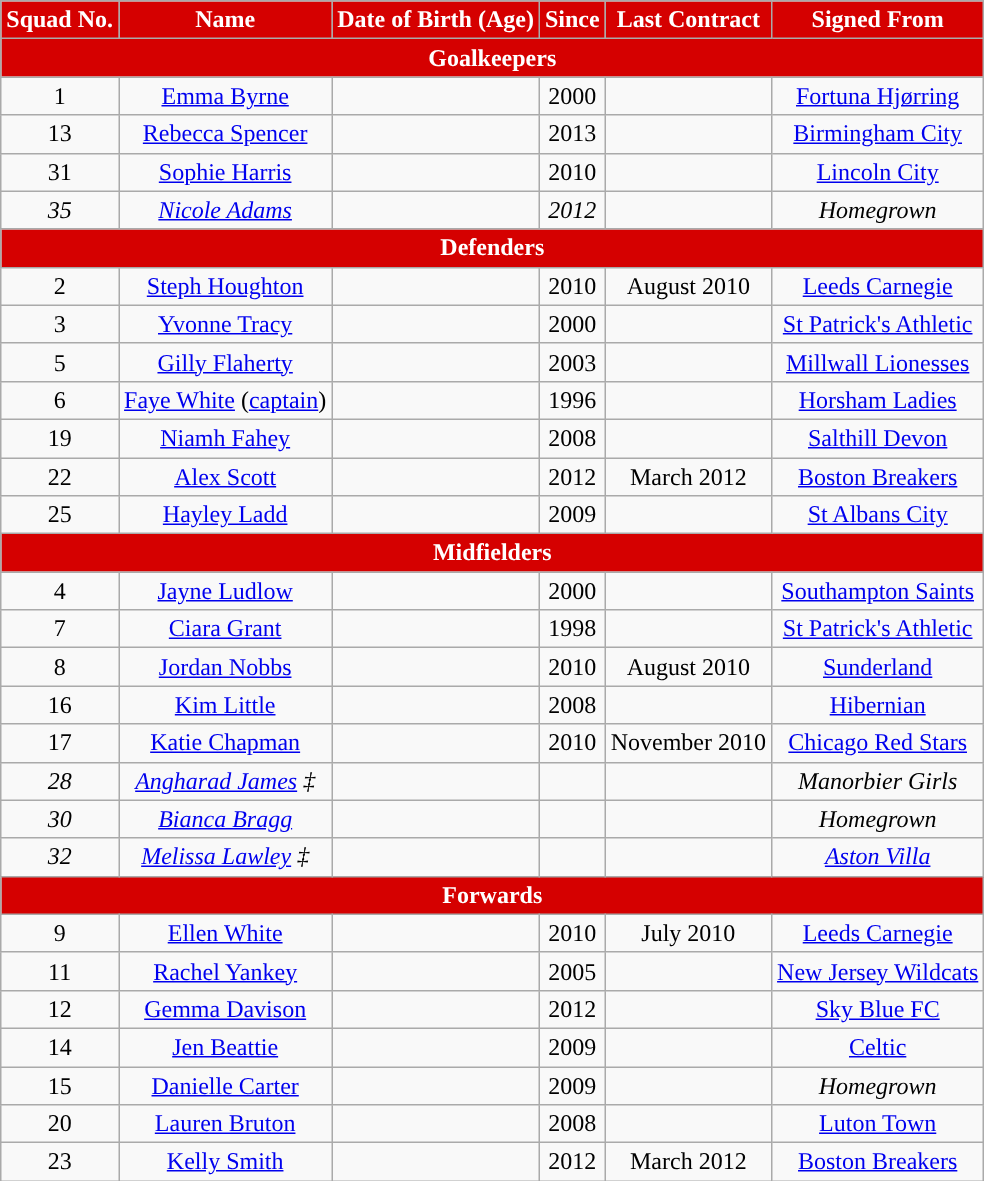<table class="wikitable" style="text-align:center; font-size:100%; ">
<tr>
<th style="background:#d50000; color:white; text-align:center;">Squad No.</th>
<th style="background:#d50000; color:white; text-align:center;">Name</th>
<th style="background:#d50000; color:white; text-align:center;">Date of Birth (Age)</th>
<th style="background:#d50000; color:white; text-align:center;">Since</th>
<th style="background:#d50000; color:white; text-align:center;">Last Contract</th>
<th style="background:#d50000; color:white; text-align:center;">Signed From</th>
</tr>
<tr>
<th colspan="6" style="background:#d50000; color:white; text-align:center">Goalkeepers</th>
</tr>
<tr>
<td>1</td>
<td> <a href='#'>Emma Byrne</a></td>
<td></td>
<td>2000</td>
<td></td>
<td> <a href='#'>Fortuna Hjørring</a></td>
</tr>
<tr>
<td>13</td>
<td><em></em> <a href='#'>Rebecca Spencer</a></td>
<td></td>
<td>2013</td>
<td></td>
<td><em></em> <a href='#'>Birmingham City</a></td>
</tr>
<tr>
<td>31</td>
<td> <a href='#'>Sophie Harris</a></td>
<td></td>
<td>2010</td>
<td></td>
<td> <a href='#'>Lincoln City</a></td>
</tr>
<tr>
<td><em>35</em></td>
<td><em> <a href='#'>Nicole Adams</a></em></td>
<td><em></em></td>
<td><em>2012</em></td>
<td></td>
<td><em>Homegrown</em></td>
</tr>
<tr>
<th colspan="6" style="background:#d50000; color:white; text-align:center">Defenders</th>
</tr>
<tr>
<td>2</td>
<td> <a href='#'>Steph Houghton</a></td>
<td></td>
<td>2010</td>
<td>August 2010</td>
<td> <a href='#'>Leeds Carnegie</a></td>
</tr>
<tr>
<td>3</td>
<td> <a href='#'>Yvonne Tracy</a></td>
<td></td>
<td>2000</td>
<td></td>
<td> <a href='#'>St Patrick's Athletic</a></td>
</tr>
<tr>
<td>5</td>
<td> <a href='#'>Gilly Flaherty</a></td>
<td></td>
<td>2003</td>
<td></td>
<td> <a href='#'>Millwall Lionesses</a></td>
</tr>
<tr>
<td>6</td>
<td> <a href='#'>Faye White</a> (<a href='#'>captain</a>)</td>
<td></td>
<td>1996</td>
<td></td>
<td> <a href='#'>Horsham Ladies</a></td>
</tr>
<tr>
<td>19</td>
<td> <a href='#'>Niamh Fahey</a></td>
<td></td>
<td>2008</td>
<td></td>
<td> <a href='#'>Salthill Devon</a></td>
</tr>
<tr>
<td>22</td>
<td> <a href='#'>Alex Scott</a></td>
<td></td>
<td>2012</td>
<td>March 2012</td>
<td> <a href='#'>Boston Breakers</a></td>
</tr>
<tr>
<td>25</td>
<td> <a href='#'>Hayley Ladd</a></td>
<td></td>
<td>2009</td>
<td></td>
<td> <a href='#'>St Albans City</a></td>
</tr>
<tr>
<th colspan="6" style="background:#d50000; color:white; text-align:center">Midfielders</th>
</tr>
<tr>
<td>4</td>
<td> <a href='#'>Jayne Ludlow</a></td>
<td></td>
<td>2000</td>
<td></td>
<td><em></em> <a href='#'>Southampton Saints</a></td>
</tr>
<tr>
<td>7</td>
<td> <a href='#'>Ciara Grant</a></td>
<td></td>
<td>1998</td>
<td></td>
<td> <a href='#'>St Patrick's Athletic</a></td>
</tr>
<tr>
<td>8</td>
<td> <a href='#'>Jordan Nobbs</a></td>
<td></td>
<td>2010</td>
<td>August 2010</td>
<td> <a href='#'>Sunderland</a></td>
</tr>
<tr>
<td>16</td>
<td> <a href='#'>Kim Little</a></td>
<td></td>
<td>2008</td>
<td></td>
<td> <a href='#'>Hibernian</a></td>
</tr>
<tr>
<td>17</td>
<td><em></em> <a href='#'>Katie Chapman</a></td>
<td></td>
<td>2010</td>
<td>November 2010</td>
<td> <a href='#'>Chicago Red Stars</a></td>
</tr>
<tr>
<td><em>28</em></td>
<td><em> <a href='#'>Angharad James</a> ‡</em></td>
<td><em></em></td>
<td></td>
<td></td>
<td><em> Manorbier Girls</em></td>
</tr>
<tr>
<td><em>30</em></td>
<td><em> <a href='#'>Bianca Bragg</a></em></td>
<td><em></em></td>
<td></td>
<td></td>
<td><em>Homegrown</em></td>
</tr>
<tr>
<td><em>32</em></td>
<td><em> <a href='#'>Melissa Lawley</a> ‡</em></td>
<td><em></em></td>
<td></td>
<td></td>
<td> <em><a href='#'>Aston Villa</a></em></td>
</tr>
<tr>
<th colspan="6" style="background:#d50000; color:white; text-align:center">Forwards</th>
</tr>
<tr>
<td>9</td>
<td> <a href='#'>Ellen White</a></td>
<td></td>
<td>2010</td>
<td>July 2010</td>
<td> <a href='#'>Leeds Carnegie</a></td>
</tr>
<tr>
<td>11</td>
<td> <a href='#'>Rachel Yankey</a></td>
<td></td>
<td>2005</td>
<td></td>
<td> <a href='#'>New Jersey Wildcats</a></td>
</tr>
<tr>
<td>12</td>
<td> <a href='#'>Gemma Davison</a></td>
<td></td>
<td>2012</td>
<td></td>
<td> <a href='#'>Sky Blue FC</a></td>
</tr>
<tr>
<td>14</td>
<td> <a href='#'>Jen Beattie</a></td>
<td></td>
<td>2009</td>
<td></td>
<td> <a href='#'>Celtic</a></td>
</tr>
<tr>
<td>15</td>
<td> <a href='#'>Danielle Carter</a></td>
<td></td>
<td>2009</td>
<td></td>
<td><em>Homegrown</em></td>
</tr>
<tr>
<td>20</td>
<td> <a href='#'>Lauren Bruton</a></td>
<td></td>
<td>2008</td>
<td></td>
<td> <a href='#'>Luton Town</a></td>
</tr>
<tr>
<td>23</td>
<td> <a href='#'>Kelly Smith</a></td>
<td></td>
<td>2012</td>
<td>March 2012</td>
<td> <a href='#'>Boston Breakers</a></td>
</tr>
</table>
